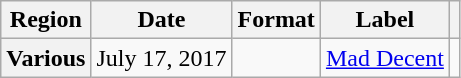<table class="wikitable plainrowheaders">
<tr>
<th scope="col">Region</th>
<th scope="col">Date</th>
<th scope="col">Format</th>
<th scope="col">Label</th>
<th scope="col"></th>
</tr>
<tr>
<th scope="row">Various</th>
<td>July 17, 2017</td>
<td></td>
<td><a href='#'>Mad Decent</a></td>
<td align="center"></td>
</tr>
</table>
